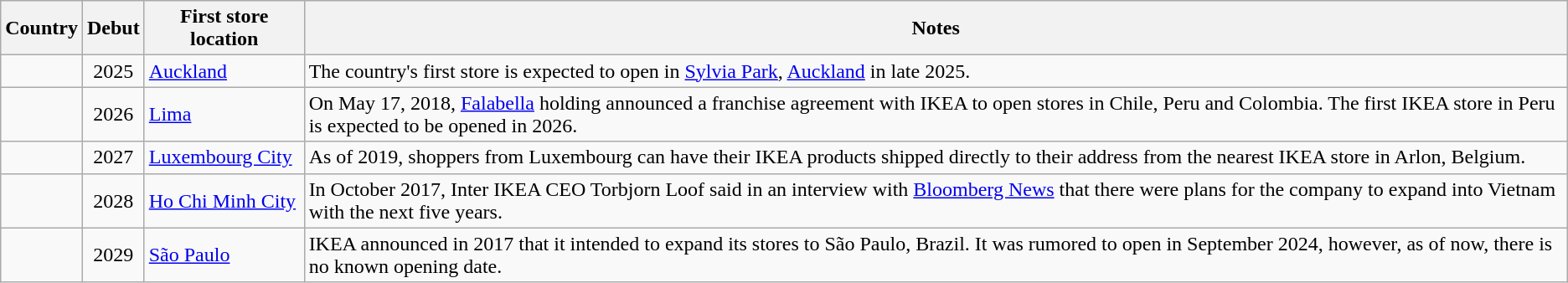<table class="wikitable sortable">
<tr>
<th scope="col">Country</th>
<th scope="col">Debut</th>
<th scope="col">First store location</th>
<th class=unsortable>Notes</th>
</tr>
<tr>
<td></td>
<td align="center">2025</td>
<td><a href='#'>Auckland</a></td>
<td>The country's first store is expected to open in <a href='#'>Sylvia Park</a>, <a href='#'>Auckland</a> in late 2025.</td>
</tr>
<tr>
<td></td>
<td align="center">2026</td>
<td><a href='#'>Lima</a></td>
<td>On May 17, 2018, <a href='#'>Falabella</a> holding announced a franchise agreement with IKEA to open stores in Chile, Peru and Colombia. The first IKEA store in Peru is expected to be opened in 2026.</td>
</tr>
<tr>
<td></td>
<td align="center">2027</td>
<td><a href='#'>Luxembourg City</a></td>
<td>As of 2019, shoppers from Luxembourg can have their IKEA products shipped directly to their address from the nearest IKEA store in Arlon, Belgium.</td>
</tr>
<tr>
<td></td>
<td align="center">2028</td>
<td><a href='#'>Ho Chi Minh City</a></td>
<td>In October 2017, Inter IKEA CEO Torbjorn Loof said in an interview with <a href='#'>Bloomberg News</a> that there were plans for the company to expand into Vietnam with the next five years.</td>
</tr>
<tr>
<td></td>
<td align="center">2029</td>
<td><a href='#'>São Paulo</a></td>
<td>IKEA announced in 2017 that it intended to expand its stores to São Paulo, Brazil. It was rumored to open in September 2024, however, as of now, there is no known opening date.</td>
</tr>
</table>
